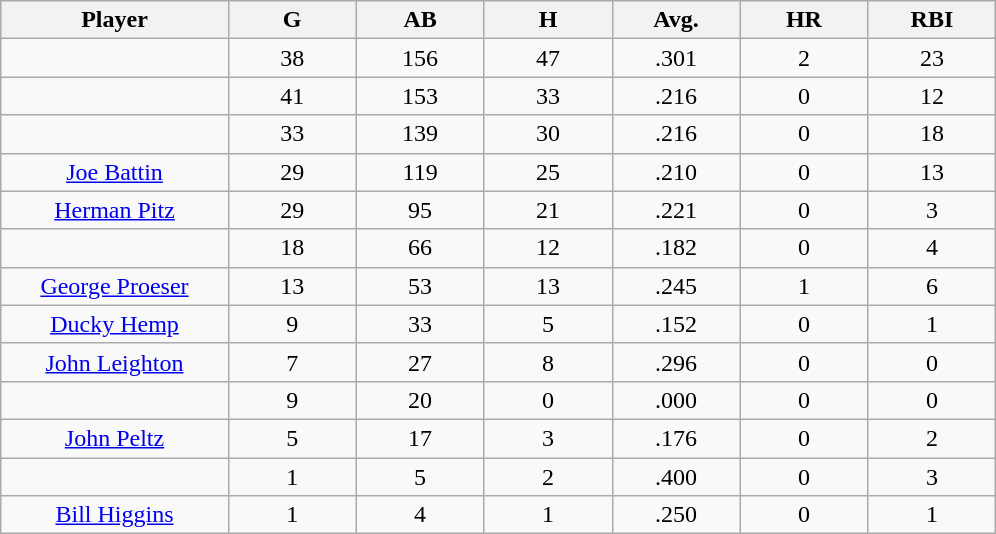<table class="wikitable sortable">
<tr>
<th bgcolor="#DDDDFF" width="16%">Player</th>
<th bgcolor="#DDDDFF" width="9%">G</th>
<th bgcolor="#DDDDFF" width="9%">AB</th>
<th bgcolor="#DDDDFF" width="9%">H</th>
<th bgcolor="#DDDDFF" width="9%">Avg.</th>
<th bgcolor="#DDDDFF" width="9%">HR</th>
<th bgcolor="#DDDDFF" width="9%">RBI</th>
</tr>
<tr align="center">
<td></td>
<td>38</td>
<td>156</td>
<td>47</td>
<td>.301</td>
<td>2</td>
<td>23</td>
</tr>
<tr align="center">
<td></td>
<td>41</td>
<td>153</td>
<td>33</td>
<td>.216</td>
<td>0</td>
<td>12</td>
</tr>
<tr align="center">
<td></td>
<td>33</td>
<td>139</td>
<td>30</td>
<td>.216</td>
<td>0</td>
<td>18</td>
</tr>
<tr align="center">
<td><a href='#'>Joe Battin</a></td>
<td>29</td>
<td>119</td>
<td>25</td>
<td>.210</td>
<td>0</td>
<td>13</td>
</tr>
<tr align="center">
<td><a href='#'>Herman Pitz</a></td>
<td>29</td>
<td>95</td>
<td>21</td>
<td>.221</td>
<td>0</td>
<td>3</td>
</tr>
<tr align="center">
<td></td>
<td>18</td>
<td>66</td>
<td>12</td>
<td>.182</td>
<td>0</td>
<td>4</td>
</tr>
<tr align="center">
<td><a href='#'>George Proeser</a></td>
<td>13</td>
<td>53</td>
<td>13</td>
<td>.245</td>
<td>1</td>
<td>6</td>
</tr>
<tr align="center">
<td><a href='#'>Ducky Hemp</a></td>
<td>9</td>
<td>33</td>
<td>5</td>
<td>.152</td>
<td>0</td>
<td>1</td>
</tr>
<tr align="center">
<td><a href='#'>John Leighton</a></td>
<td>7</td>
<td>27</td>
<td>8</td>
<td>.296</td>
<td>0</td>
<td>0</td>
</tr>
<tr align="center">
<td></td>
<td>9</td>
<td>20</td>
<td>0</td>
<td>.000</td>
<td>0</td>
<td>0</td>
</tr>
<tr align="center">
<td><a href='#'>John Peltz</a></td>
<td>5</td>
<td>17</td>
<td>3</td>
<td>.176</td>
<td>0</td>
<td>2</td>
</tr>
<tr align="center">
<td></td>
<td>1</td>
<td>5</td>
<td>2</td>
<td>.400</td>
<td>0</td>
<td>3</td>
</tr>
<tr align="center">
<td><a href='#'>Bill Higgins</a></td>
<td>1</td>
<td>4</td>
<td>1</td>
<td>.250</td>
<td>0</td>
<td>1</td>
</tr>
</table>
